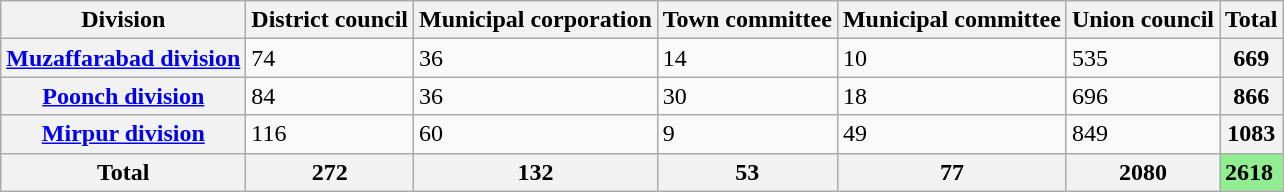<table class="wikitable">
<tr>
<th>Division</th>
<th>District council</th>
<th>Municipal corporation</th>
<th>Town committee</th>
<th>Municipal committee</th>
<th>Union council</th>
<th><strong>Total</strong></th>
</tr>
<tr>
<th><a href='#'>Muzaffarabad division</a></th>
<td>74</td>
<td>36</td>
<td>14</td>
<td>10</td>
<td>535</td>
<th>669</th>
</tr>
<tr>
<th><a href='#'>Poonch division</a></th>
<td>84</td>
<td>36</td>
<td>30</td>
<td>18</td>
<td>696</td>
<th>866</th>
</tr>
<tr>
<th><a href='#'>Mirpur division</a></th>
<td>116</td>
<td>60</td>
<td>9</td>
<td>49</td>
<td>849</td>
<th>1083</th>
</tr>
<tr>
<th><strong>Total</strong></th>
<th>272</th>
<th>132</th>
<th>53</th>
<th>77</th>
<th>2080</th>
<td bgcolor="#90EE90"><strong>2618</strong></td>
</tr>
</table>
